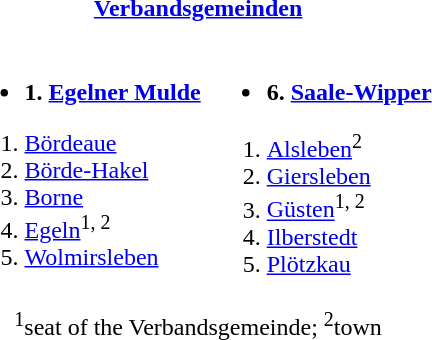<table>
<tr>
<th colspan=2><a href='#'>Verbandsgemeinden</a></th>
</tr>
<tr valign=top>
<td><br><ul><li><strong>1. <a href='#'>Egelner Mulde</a></strong></li></ul><ol><li><a href='#'>Bördeaue</a></li><li><a href='#'>Börde-Hakel</a></li><li><a href='#'>Borne</a></li><li><a href='#'>Egeln</a><sup>1, 2</sup></li><li><a href='#'>Wolmirsleben</a></li></ol></td>
<td><br><ul><li><strong>6. <a href='#'>Saale-Wipper</a></strong></li></ul><ol><li><a href='#'>Alsleben</a><sup>2</sup></li><li><a href='#'>Giersleben</a></li><li><a href='#'>Güsten</a><sup>1, 2</sup></li><li><a href='#'>Ilberstedt</a></li><li><a href='#'>Plötzkau</a></li></ol></td>
</tr>
<tr>
<td colspan=2 align=center><sup>1</sup>seat of the Verbandsgemeinde; <sup>2</sup>town</td>
</tr>
</table>
